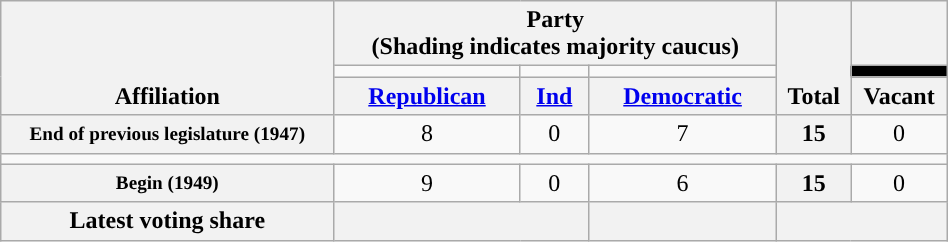<table class=wikitable style="text-align:center; width:50%">
<tr style="vertical-align:bottom;">
<th rowspan=3>Affiliation</th>
<th colspan=3>Party <div>(Shading indicates majority caucus)</div></th>
<th rowspan=3>Total</th>
<th></th>
</tr>
<tr style="height:5px">
<td style="background-color:"></td>
<td style="background-color:"></td>
<td style="background-color:"></td>
<td style="background-color:black"></td>
</tr>
<tr>
<th><a href='#'>Republican</a></th>
<th><a href='#'>Ind</a></th>
<th><a href='#'>Democratic</a></th>
<th>Vacant</th>
</tr>
<tr>
<th nowrap style="font-size:80%">End of previous legislature (1947)</th>
<td>8</td>
<td>0</td>
<td>7</td>
<th>15</th>
<td>0</td>
</tr>
<tr>
<td colspan=6></td>
</tr>
<tr>
<th nowrap style="font-size:80%">Begin (1949)</th>
<td>9</td>
<td>0</td>
<td>6</td>
<th>15</th>
<td>0</td>
</tr>
<tr>
<th>Latest voting share</th>
<th colspan=2 ></th>
<th></th>
<th colspan=2></th>
</tr>
</table>
